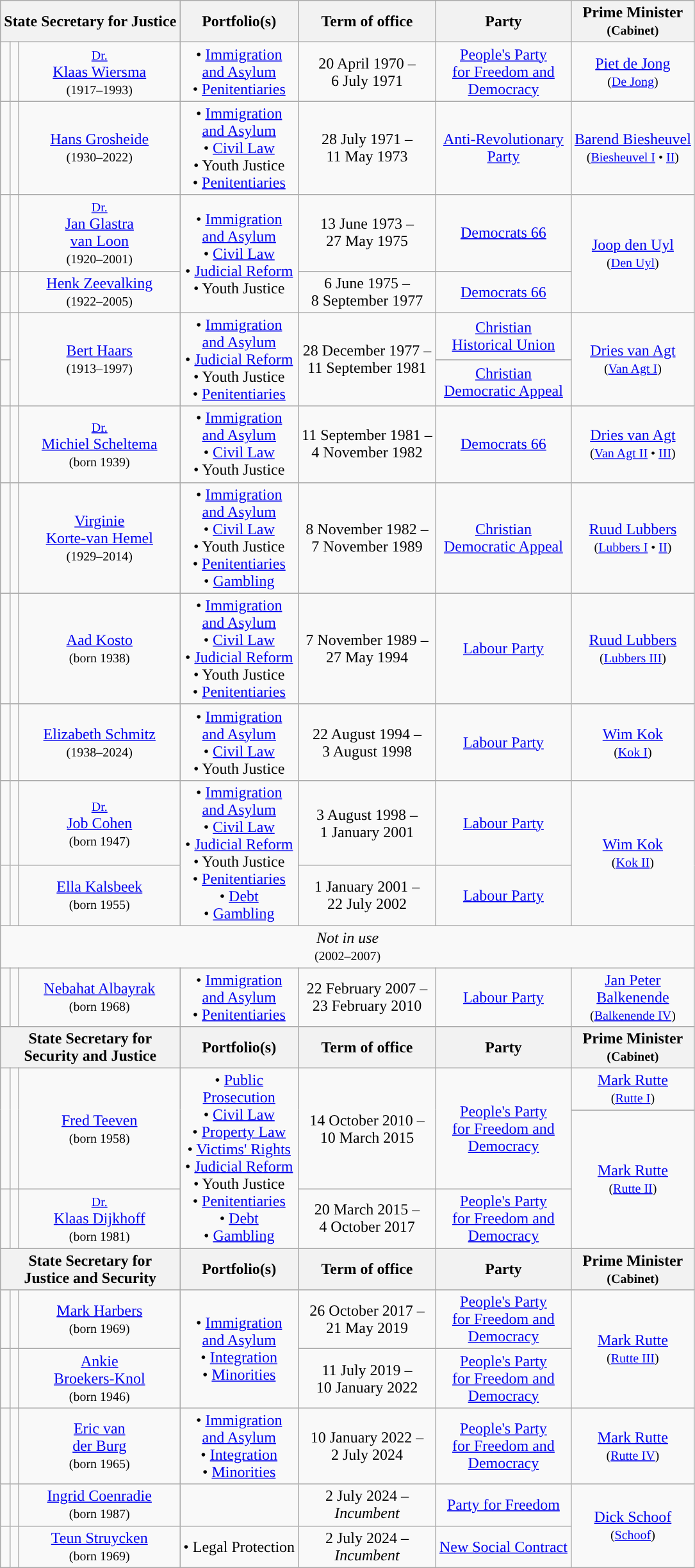<table class="wikitable" style="text-align:center">
<tr>
<th colspan=3>State Secretary for Justice</th>
<th>Portfolio(s)</th>
<th>Term of office</th>
<th>Party</th>
<th>Prime Minister <br> <small>(Cabinet)</small></th>
</tr>
<tr>
<td style="background:"></td>
<td></td>
<td><small><a href='#'>Dr.</a></small> <br> <a href='#'>Klaas Wiersma</a> <br> <small>(1917–1993)</small></td>
<td>• <a href='#'>Immigration <br> and Asylum</a> <br> • <a href='#'>Penitentiaries</a></td>
<td>20 April 1970 – <br> 6 July 1971</td>
<td><a href='#'>People's Party <br> for Freedom and <br> Democracy</a></td>
<td><a href='#'>Piet de Jong</a> <br> <small>(<a href='#'>De Jong</a>)</small> <br></td>
</tr>
<tr>
<td style="background:"></td>
<td></td>
<td><a href='#'>Hans Grosheide</a> <br> <small>(1930–2022)</small></td>
<td>• <a href='#'>Immigration <br> and Asylum</a> <br> • <a href='#'>Civil Law</a> <br> • Youth Justice <br> • <a href='#'>Penitentiaries</a></td>
<td>28 July 1971 – <br> 11 May 1973</td>
<td><a href='#'>Anti-Revolutionary <br> Party</a></td>
<td><a href='#'>Barend Biesheuvel</a> <br> <small>(<a href='#'>Biesheuvel I</a> • <a href='#'>II</a>)</small> <br></td>
</tr>
<tr>
<td style="background:"></td>
<td></td>
<td><small><a href='#'>Dr.</a></small> <br> <a href='#'>Jan Glastra <br> van Loon</a> <br> <small>(1920–2001)</small></td>
<td rowspan=2>• <a href='#'>Immigration <br> and Asylum</a> <br> • <a href='#'>Civil Law</a> <br> • <a href='#'>Judicial Reform</a> <br> • Youth Justice</td>
<td>13 June 1973 – <br> 27 May 1975 <br> </td>
<td><a href='#'>Democrats 66</a></td>
<td rowspan=2><a href='#'>Joop den Uyl</a> <br> <small>(<a href='#'>Den Uyl</a>)</small> <br></td>
</tr>
<tr>
<td style="background:"></td>
<td></td>
<td><a href='#'>Henk Zeevalking</a> <br> <small>(1922–2005)</small></td>
<td>6 June 1975 – <br> 8 September 1977 <br> </td>
<td><a href='#'>Democrats 66</a></td>
</tr>
<tr>
<td style="background:"></td>
<td rowspan=2></td>
<td rowspan=2><a href='#'>Bert Haars</a> <br> <small>(1913–1997)</small></td>
<td rowspan=2>• <a href='#'>Immigration <br> and Asylum</a> <br> • <a href='#'>Judicial Reform</a> <br> • Youth Justice <br> • <a href='#'>Penitentiaries</a></td>
<td rowspan=2>28 December 1977 – <br> 11 September 1981</td>
<td><a href='#'>Christian <br> Historical Union</a></td>
<td rowspan=2><a href='#'>Dries van Agt</a> <br> <small>(<a href='#'>Van Agt I</a>)</small> <br></td>
</tr>
<tr>
<td style="background:"></td>
<td><a href='#'>Christian <br> Democratic Appeal</a></td>
</tr>
<tr>
<td style="background:"></td>
<td></td>
<td><small><a href='#'>Dr.</a></small> <br> <a href='#'>Michiel Scheltema</a> <br> <small>(born 1939)</small></td>
<td>• <a href='#'>Immigration <br> and Asylum</a> <br> • <a href='#'>Civil Law</a> <br> • Youth Justice</td>
<td>11 September 1981 – <br> 4 November 1982</td>
<td><a href='#'>Democrats 66</a></td>
<td><a href='#'>Dries van Agt</a> <br> <small>(<a href='#'>Van Agt II</a> • <a href='#'>III</a>)</small> <br></td>
</tr>
<tr>
<td style="background:"></td>
<td></td>
<td><a href='#'>Virginie <br> Korte-van Hemel</a> <br> <small>(1929–2014)</small></td>
<td>• <a href='#'>Immigration <br> and Asylum</a> <br> • <a href='#'>Civil Law</a> <br> • Youth Justice <br> • <a href='#'>Penitentiaries</a> <br> • <a href='#'>Gambling</a></td>
<td>8 November 1982 – <br> 7 November 1989</td>
<td><a href='#'>Christian <br> Democratic Appeal</a></td>
<td><a href='#'>Ruud Lubbers</a> <br> <small>(<a href='#'>Lubbers I</a> • <a href='#'>II</a>)</small> <br></td>
</tr>
<tr>
<td style="background:"></td>
<td></td>
<td><a href='#'>Aad Kosto</a> <br> <small>(born 1938)</small></td>
<td>• <a href='#'>Immigration <br> and Asylum</a> <br> • <a href='#'>Civil Law</a> <br> • <a href='#'>Judicial Reform</a> <br> • Youth Justice <br> • <a href='#'>Penitentiaries</a></td>
<td>7 November 1989 – <br> 27 May 1994 <br> </td>
<td><a href='#'>Labour Party</a></td>
<td><a href='#'>Ruud Lubbers</a> <br> <small>(<a href='#'>Lubbers III</a>)</small> <br></td>
</tr>
<tr>
<td style="background:"></td>
<td></td>
<td><a href='#'>Elizabeth Schmitz</a> <br> <small>(1938–2024)</small></td>
<td>• <a href='#'>Immigration <br> and Asylum</a> <br> • <a href='#'>Civil Law</a> <br> • Youth Justice</td>
<td>22 August 1994 – <br> 3 August 1998</td>
<td><a href='#'>Labour Party</a></td>
<td><a href='#'>Wim Kok</a> <br> <small>(<a href='#'>Kok I</a>)</small> <br></td>
</tr>
<tr>
<td style="background:"></td>
<td></td>
<td><small><a href='#'>Dr.</a></small> <br> <a href='#'>Job Cohen</a> <br> <small>(born 1947)</small></td>
<td rowspan=2>• <a href='#'>Immigration <br> and Asylum</a> <br> • <a href='#'>Civil Law</a> <br> • <a href='#'>Judicial Reform</a> <br> • Youth Justice <br> • <a href='#'>Penitentiaries</a> <br> • <a href='#'>Debt</a> <br> • <a href='#'>Gambling</a></td>
<td>3 August 1998 – <br> 1 January 2001 <br> </td>
<td><a href='#'>Labour Party</a></td>
<td rowspan=2><a href='#'>Wim Kok</a> <br> <small>(<a href='#'>Kok II</a>)</small> <br></td>
</tr>
<tr>
<td style="background:"></td>
<td></td>
<td><a href='#'>Ella Kalsbeek</a> <br> <small>(born 1955)</small></td>
<td>1 January 2001 – <br> 22 July 2002</td>
<td><a href='#'>Labour Party</a></td>
</tr>
<tr>
<td colspan=7><em>Not in use</em> <br> <small>(2002–2007)</small></td>
</tr>
<tr>
<td style="background:"></td>
<td></td>
<td><a href='#'>Nebahat Albayrak</a> <br> <small>(born 1968)</small></td>
<td>• <a href='#'>Immigration <br> and Asylum</a> <br> • <a href='#'>Penitentiaries</a></td>
<td>22 February 2007 – <br> 23 February 2010 <br> </td>
<td><a href='#'>Labour Party</a></td>
<td><a href='#'>Jan Peter <br> Balkenende</a> <br> <small>(<a href='#'>Balkenende IV</a>)</small> <br></td>
</tr>
<tr>
<th colspan=3>State Secretary for <br> Security and Justice</th>
<th>Portfolio(s)</th>
<th>Term of office</th>
<th>Party</th>
<th>Prime Minister <br> <small>(Cabinet)</small></th>
</tr>
<tr>
<td rowspan=2 style="background:"></td>
<td rowspan=2></td>
<td rowspan=2><a href='#'>Fred Teeven</a> <br> <small>(born 1958)</small></td>
<td rowspan=3>• <a href='#'>Public <br> Prosecution</a> <br> • <a href='#'>Civil Law</a> <br> • <a href='#'>Property Law</a> <br> • <a href='#'>Victims' Rights</a> <br> • <a href='#'>Judicial Reform</a> <br> • Youth Justice <br> • <a href='#'>Penitentiaries</a> <br> • <a href='#'>Debt</a> <br> • <a href='#'>Gambling</a> <br> </td>
<td rowspan=2>14 October 2010 – <br> 10 March 2015 <br> </td>
<td rowspan=2><a href='#'>People's Party <br> for Freedom and <br> Democracy</a></td>
<td><a href='#'>Mark Rutte</a> <br> <small>(<a href='#'>Rutte I</a>)</small> <br></td>
</tr>
<tr>
<td rowspan=2><a href='#'>Mark Rutte</a> <br> <small>(<a href='#'>Rutte II</a>)</small> <br></td>
</tr>
<tr>
<td style="background:"></td>
<td></td>
<td><small><a href='#'>Dr.</a></small> <br> <a href='#'>Klaas Dijkhoff</a> <br> <small>(born 1981)</small></td>
<td>20 March 2015 – <br> 4 October 2017 <br> </td>
<td><a href='#'>People's Party <br> for Freedom and <br> Democracy</a></td>
</tr>
<tr>
<th colspan=3>State Secretary for <br> Justice and Security</th>
<th>Portfolio(s)</th>
<th>Term of office</th>
<th>Party</th>
<th>Prime Minister <br> <small>(Cabinet)</small></th>
</tr>
<tr>
<td style="background:"></td>
<td></td>
<td><a href='#'>Mark Harbers</a> <br> <small>(born 1969)</small></td>
<td rowspan=2>• <a href='#'>Immigration <br> and Asylum</a> <br> • <a href='#'>Integration</a> <br> • <a href='#'>Minorities</a> <br> </td>
<td>26 October 2017 – <br> 21 May 2019 <br> </td>
<td><a href='#'>People's Party <br> for Freedom and <br> Democracy</a></td>
<td rowspan=2><a href='#'>Mark Rutte</a> <br> <small>(<a href='#'>Rutte III</a>)</small> <br></td>
</tr>
<tr>
<td style="background:"></td>
<td></td>
<td><a href='#'>Ankie <br> Broekers-Knol</a> <br> <small>(born 1946)</small></td>
<td>11 July 2019 – <br> 10 January 2022</td>
<td><a href='#'>People's Party <br> for Freedom and <br> Democracy</a></td>
</tr>
<tr>
<td style="background:"></td>
<td></td>
<td><a href='#'>Eric van <br> der Burg</a> <br> <small>(born 1965)</small></td>
<td>• <a href='#'>Immigration <br> and Asylum</a> <br> • <a href='#'>Integration</a> <br> • <a href='#'>Minorities</a></td>
<td>10 January 2022 – <br> 2 July 2024</td>
<td><a href='#'>People's Party <br> for Freedom and <br> Democracy</a></td>
<td><a href='#'>Mark Rutte</a> <br> <small>(<a href='#'>Rutte IV</a>)</small> <br></td>
</tr>
<tr>
<td style="background:"></td>
<td></td>
<td><a href='#'>Ingrid Coenradie</a> <br> <small>(born 1987)</small></td>
<td></td>
<td>2 July 2024 – <br> <em>Incumbent</em></td>
<td><a href='#'>Party for Freedom</a></td>
<td rowspan=2><a href='#'>Dick Schoof</a> <br> <small>(<a href='#'>Schoof</a>)</small> <br></td>
</tr>
<tr>
<td style="background:"></td>
<td></td>
<td><a href='#'>Teun Struycken</a> <br> <small>(born 1969)</small></td>
<td>• Legal Protection</td>
<td>2 July 2024 – <br> <em>Incumbent</em></td>
<td><a href='#'>New Social Contract</a></td>
</tr>
</table>
